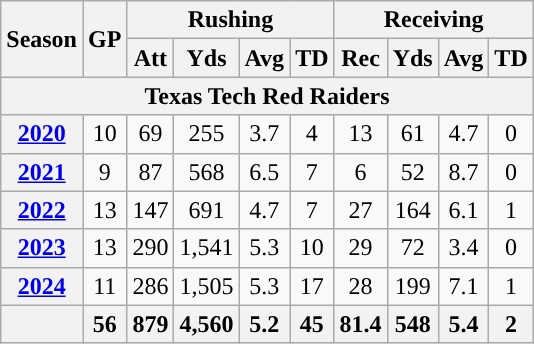<table class="wikitable" style="text-align:center;">
<tr>
<th rowspan="2">Season</th>
<th rowspan="2">GP</th>
<th colspan="4">Rushing</th>
<th colspan="4">Receiving</th>
</tr>
<tr>
<th>Att</th>
<th>Yds</th>
<th>Avg</th>
<th>TD</th>
<th>Rec</th>
<th>Yds</th>
<th>Avg</th>
<th>TD</th>
</tr>
<tr>
<th colspan="11">Texas Tech Red Raiders</th>
</tr>
<tr>
<th><a href='#'>2020</a></th>
<td>10</td>
<td>69</td>
<td>255</td>
<td>3.7</td>
<td>4</td>
<td>13</td>
<td>61</td>
<td>4.7</td>
<td>0</td>
</tr>
<tr>
<th><a href='#'>2021</a></th>
<td>9</td>
<td>87</td>
<td>568</td>
<td>6.5</td>
<td>7</td>
<td>6</td>
<td>52</td>
<td>8.7</td>
<td>0</td>
</tr>
<tr>
<th><a href='#'>2022</a></th>
<td>13</td>
<td>147</td>
<td>691</td>
<td>4.7</td>
<td>7</td>
<td>27</td>
<td>164</td>
<td>6.1</td>
<td>1</td>
</tr>
<tr>
<th><a href='#'>2023</a></th>
<td>13</td>
<td>290</td>
<td>1,541</td>
<td>5.3</td>
<td>10</td>
<td>29</td>
<td>72</td>
<td>3.4</td>
<td>0</td>
</tr>
<tr>
<th><a href='#'>2024</a></th>
<td>11</td>
<td>286</td>
<td>1,505</td>
<td>5.3</td>
<td>17</td>
<td>28</td>
<td>199</td>
<td>7.1</td>
<td>1</td>
</tr>
<tr>
<th></th>
<th>56</th>
<th>879</th>
<th>4,560</th>
<th>5.2</th>
<th>45</th>
<th>81.4</th>
<th>548</th>
<th>5.4</th>
<th>2</th>
</tr>
</table>
